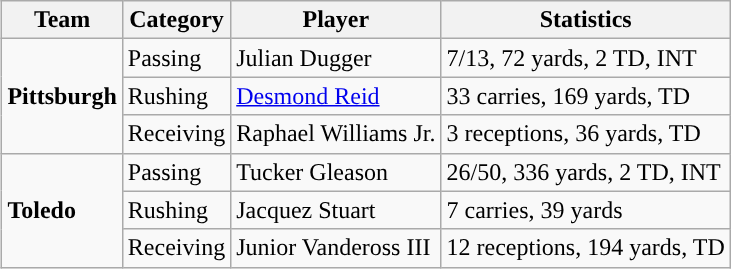<table class="wikitable" style="float: right;">
<tr>
<th>Team</th>
<th>Category</th>
<th>Player</th>
<th>Statistics</th>
</tr>
<tr>
<td rowspan=3><strong>Pittsburgh</strong></td>
<td>Passing</td>
<td>Julian Dugger</td>
<td>7/13, 72 yards, 2 TD, INT</td>
</tr>
<tr>
<td>Rushing</td>
<td><a href='#'>Desmond Reid</a></td>
<td>33 carries, 169 yards, TD</td>
</tr>
<tr>
<td>Receiving</td>
<td>Raphael Williams Jr.</td>
<td>3 receptions, 36 yards, TD</td>
</tr>
<tr>
<td rowspan=3><strong>Toledo</strong></td>
<td>Passing</td>
<td>Tucker Gleason</td>
<td>26/50, 336 yards, 2 TD, INT</td>
</tr>
<tr>
<td>Rushing</td>
<td>Jacquez Stuart</td>
<td>7 carries, 39 yards</td>
</tr>
<tr>
<td>Receiving</td>
<td>Junior Vandeross III</td>
<td>12 receptions, 194 yards, TD</td>
</tr>
</table>
